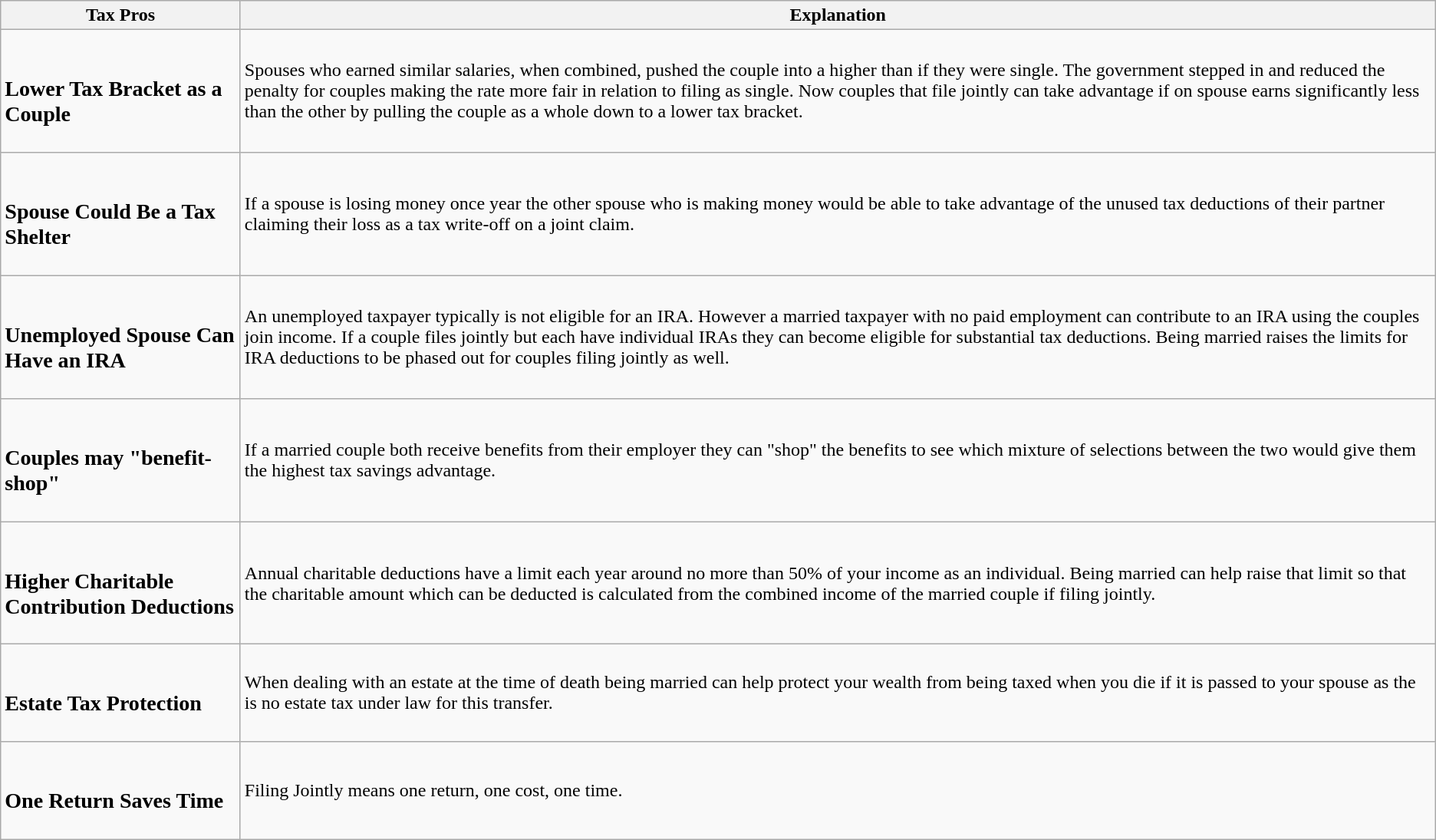<table class="wikitable">
<tr>
<th>Tax Pros</th>
<th>Explanation</th>
</tr>
<tr>
<td><br><h3>Lower Tax Bracket as a Couple</h3></td>
<td>Spouses who earned similar salaries, when combined, pushed the couple into a higher  than if they were single. The government stepped in and reduced the penalty for couples making the rate more fair in relation to filing as single. Now couples that file jointly can take advantage if on spouse earns significantly less than the other by pulling the couple as a whole down to a lower tax bracket.</td>
</tr>
<tr>
<td><br><h3>Spouse Could Be a Tax Shelter</h3></td>
<td>If a spouse is losing money once year the other spouse who is making money would be able to take advantage of the unused tax deductions of their partner claiming their loss as a tax write-off on a joint claim.</td>
</tr>
<tr>
<td><br><h3>Unemployed Spouse Can Have an IRA</h3></td>
<td>An unemployed taxpayer typically is not eligible for an IRA. However a married taxpayer with no paid employment can contribute to an IRA using the couples join income. If a couple files jointly but each have individual IRAs they can become eligible for substantial tax deductions. Being married raises the limits for IRA deductions to be phased out for couples filing jointly as well.</td>
</tr>
<tr>
<td><br><h3>Couples may "benefit-shop"</h3></td>
<td>If a married couple both receive benefits from their employer they can "shop" the benefits to see which mixture of selections between the two would give them the highest tax savings advantage.</td>
</tr>
<tr>
<td><br><h3>Higher Charitable Contribution Deductions</h3></td>
<td>Annual charitable deductions have a limit each year around no more than 50% of your income as an individual. Being married can help raise that limit so that the charitable amount which can be deducted is calculated from the combined income of the married couple if filing jointly.</td>
</tr>
<tr>
<td><br><h3>Estate Tax Protection</h3></td>
<td>When dealing with an estate at the time of death being married can help protect your wealth from being taxed when you die if it is passed to your spouse as the is no estate tax under law for this transfer.</td>
</tr>
<tr>
<td><br><h3>One Return Saves Time</h3></td>
<td>Filing Jointly means one return, one cost, one time.</td>
</tr>
</table>
